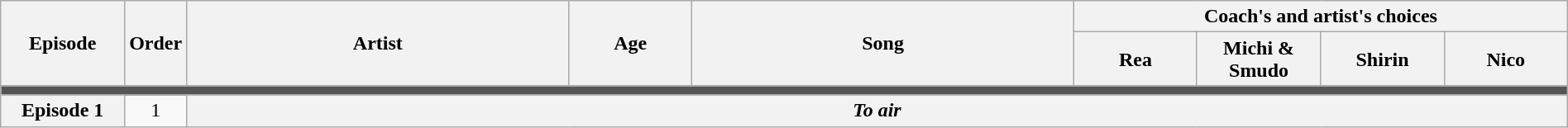<table class="wikitable" style="text-align:center; width:100%">
<tr>
<th rowspan="2" scope="col" style="width:08%">Episode</th>
<th rowspan="2" scope="col" style="width:02%">Order</th>
<th rowspan="2" scope="col" style="width:25%">Artist</th>
<th rowspan="2" scope="col" style="width:08%">Age</th>
<th rowspan="2" scope="col" style="width:25%">Song</th>
<th colspan="4" scope="col" style="width:30%">Coach's and artist's choices</th>
</tr>
<tr>
<th style="width:08%">Rea</th>
<th style="width:08%">Michi & Smudo</th>
<th style="width:08%">Shirin</th>
<th style="width:08%">Nico</th>
</tr>
<tr>
<td colspan="12" style="background:#555"></td>
</tr>
<tr>
<th scope="row" rowspan="11">Episode 1<br></th>
<td>1</td>
<th colspan=7><em>To air</em></th>
</tr>
</table>
